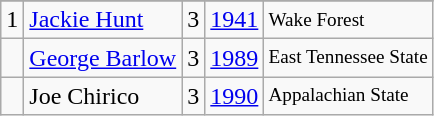<table class="wikitable">
<tr>
</tr>
<tr>
<td>1</td>
<td><a href='#'>Jackie Hunt</a></td>
<td>3</td>
<td><a href='#'>1941</a></td>
<td style="font-size:80%;">Wake Forest</td>
</tr>
<tr>
<td></td>
<td><a href='#'>George Barlow</a></td>
<td>3</td>
<td><a href='#'>1989</a></td>
<td style="font-size:80%;">East Tennessee State</td>
</tr>
<tr>
<td></td>
<td>Joe Chirico</td>
<td>3</td>
<td><a href='#'>1990</a></td>
<td style="font-size:80%;">Appalachian State</td>
</tr>
</table>
